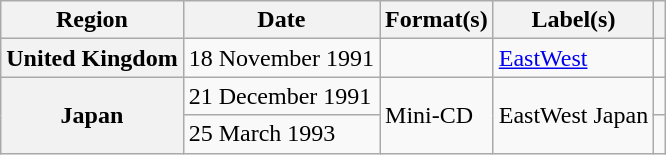<table class="wikitable plainrowheaders">
<tr>
<th scope="col">Region</th>
<th scope="col">Date</th>
<th scope="col">Format(s)</th>
<th scope="col">Label(s)</th>
<th scope="col"></th>
</tr>
<tr>
<th scope="row">United Kingdom</th>
<td>18 November 1991</td>
<td></td>
<td><a href='#'>EastWest</a></td>
<td></td>
</tr>
<tr>
<th scope="row" rowspan="2">Japan</th>
<td>21 December 1991</td>
<td rowspan="2">Mini-CD</td>
<td rowspan="2">EastWest Japan</td>
<td></td>
</tr>
<tr>
<td>25 March 1993</td>
<td></td>
</tr>
</table>
